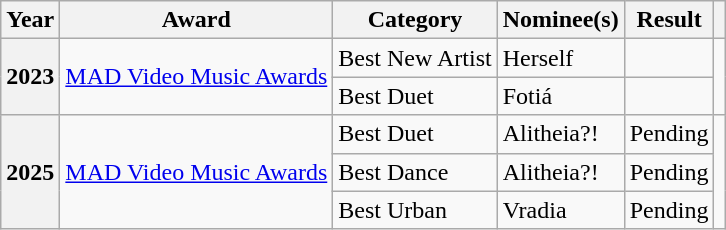<table class="wikitable sortable plainrowheaders">
<tr>
<th scope="col">Year</th>
<th scope="col">Award</th>
<th scope="col">Category</th>
<th scope="col">Nominee(s)</th>
<th scope="col">Result</th>
<th scope="col"></th>
</tr>
<tr>
<th rowspan="2">2023</th>
<td rowspan="2"><a href='#'>MAD Video Music Awards</a></td>
<td>Best New Artist</td>
<td>Herself</td>
<td></td>
<td rowspan="2"></td>
</tr>
<tr>
<td>Best Duet</td>
<td>Fotiá</td>
<td></td>
</tr>
<tr>
<th rowspan="3">2025</th>
<td rowspan="3"><a href='#'>MAD Video Music Awards</a></td>
<td>Best Duet</td>
<td>Alitheia?!</td>
<td>Pending</td>
<td rowspan="3"></td>
</tr>
<tr>
<td>Best Dance</td>
<td>Alitheia?!</td>
<td>Pending</td>
</tr>
<tr>
<td>Best Urban</td>
<td>Vradia</td>
<td>Pending</td>
</tr>
</table>
